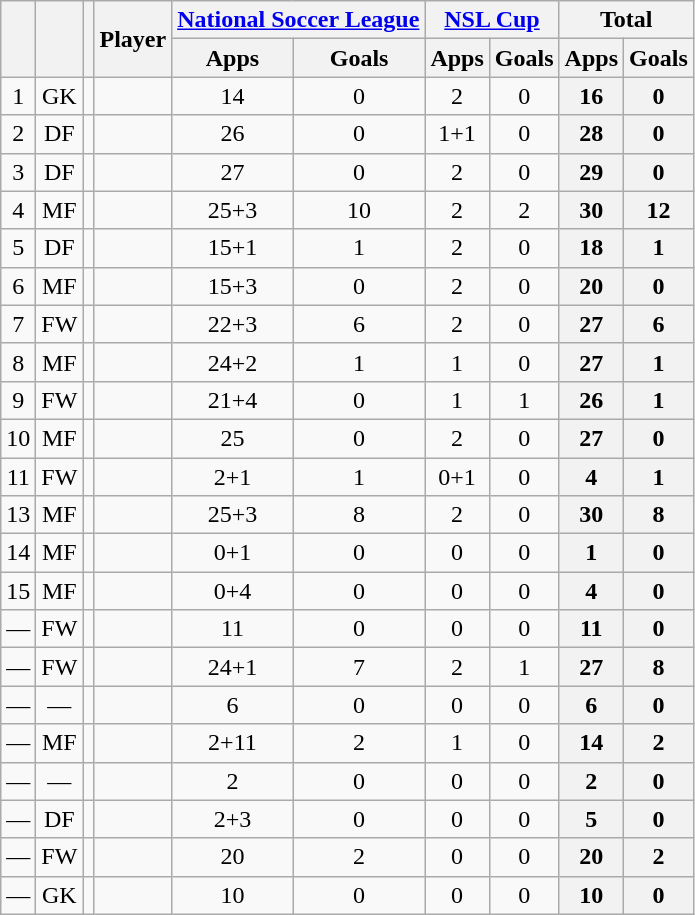<table class="wikitable sortable" style="text-align:center">
<tr>
<th rowspan="2"></th>
<th rowspan="2"></th>
<th rowspan="2"></th>
<th rowspan="2">Player</th>
<th colspan="2"><a href='#'>National Soccer League</a></th>
<th colspan="2"><a href='#'>NSL Cup</a></th>
<th colspan="2">Total</th>
</tr>
<tr>
<th>Apps</th>
<th>Goals</th>
<th>Apps</th>
<th>Goals</th>
<th>Apps</th>
<th>Goals</th>
</tr>
<tr>
<td>1</td>
<td>GK</td>
<td></td>
<td align="left"><br></td>
<td>14</td>
<td>0<br></td>
<td>2</td>
<td>0<br></td>
<th>16</th>
<th>0</th>
</tr>
<tr>
<td>2</td>
<td>DF</td>
<td></td>
<td align="left"><br></td>
<td>26</td>
<td>0<br></td>
<td>1+1</td>
<td>0<br></td>
<th>28</th>
<th>0</th>
</tr>
<tr>
<td>3</td>
<td>DF</td>
<td></td>
<td align="left"><br></td>
<td>27</td>
<td>0<br></td>
<td>2</td>
<td>0<br></td>
<th>29</th>
<th>0</th>
</tr>
<tr>
<td>4</td>
<td>MF</td>
<td></td>
<td align="left"><br></td>
<td>25+3</td>
<td>10<br></td>
<td>2</td>
<td>2<br></td>
<th>30</th>
<th>12</th>
</tr>
<tr>
<td>5</td>
<td>DF</td>
<td></td>
<td align="left"><br></td>
<td>15+1</td>
<td>1<br></td>
<td>2</td>
<td>0<br></td>
<th>18</th>
<th>1</th>
</tr>
<tr>
<td>6</td>
<td>MF</td>
<td></td>
<td align="left"><br></td>
<td>15+3</td>
<td>0<br></td>
<td>2</td>
<td>0<br></td>
<th>20</th>
<th>0</th>
</tr>
<tr>
<td>7</td>
<td>FW</td>
<td></td>
<td align="left"><br></td>
<td>22+3</td>
<td>6<br></td>
<td>2</td>
<td>0<br></td>
<th>27</th>
<th>6</th>
</tr>
<tr>
<td>8</td>
<td>MF</td>
<td></td>
<td align="left"><br></td>
<td>24+2</td>
<td>1<br></td>
<td>1</td>
<td>0<br></td>
<th>27</th>
<th>1</th>
</tr>
<tr>
<td>9</td>
<td>FW</td>
<td></td>
<td align="left"><br></td>
<td>21+4</td>
<td>0<br></td>
<td>1</td>
<td>1<br></td>
<th>26</th>
<th>1</th>
</tr>
<tr>
<td>10</td>
<td>MF</td>
<td></td>
<td align="left"><br></td>
<td>25</td>
<td>0<br></td>
<td>2</td>
<td>0<br></td>
<th>27</th>
<th>0</th>
</tr>
<tr>
<td>11</td>
<td>FW</td>
<td></td>
<td align="left"><br></td>
<td>2+1</td>
<td>1<br></td>
<td>0+1</td>
<td>0<br></td>
<th>4</th>
<th>1</th>
</tr>
<tr>
<td>13</td>
<td>MF</td>
<td></td>
<td align="left"><br></td>
<td>25+3</td>
<td>8<br></td>
<td>2</td>
<td>0<br></td>
<th>30</th>
<th>8</th>
</tr>
<tr>
<td>14</td>
<td>MF</td>
<td></td>
<td align="left"><br></td>
<td>0+1</td>
<td>0<br></td>
<td>0</td>
<td>0<br></td>
<th>1</th>
<th>0</th>
</tr>
<tr>
<td>15</td>
<td>MF</td>
<td></td>
<td align="left"><br></td>
<td>0+4</td>
<td>0<br></td>
<td>0</td>
<td>0<br></td>
<th>4</th>
<th>0</th>
</tr>
<tr>
<td>—</td>
<td>FW</td>
<td></td>
<td align="left"><br></td>
<td>11</td>
<td>0<br></td>
<td>0</td>
<td>0<br></td>
<th>11</th>
<th>0</th>
</tr>
<tr>
<td>—</td>
<td>FW</td>
<td></td>
<td align="left"><br></td>
<td>24+1</td>
<td>7<br></td>
<td>2</td>
<td>1<br></td>
<th>27</th>
<th>8</th>
</tr>
<tr>
<td>—</td>
<td>—</td>
<td></td>
<td align="left"><br></td>
<td>6</td>
<td>0<br></td>
<td>0</td>
<td>0<br></td>
<th>6</th>
<th>0</th>
</tr>
<tr>
<td>—</td>
<td>MF</td>
<td></td>
<td align="left"><br></td>
<td>2+11</td>
<td>2<br></td>
<td>1</td>
<td>0<br></td>
<th>14</th>
<th>2</th>
</tr>
<tr>
<td>—</td>
<td>—</td>
<td></td>
<td align="left"><br></td>
<td>2</td>
<td>0<br></td>
<td>0</td>
<td>0<br></td>
<th>2</th>
<th>0</th>
</tr>
<tr>
<td>—</td>
<td>DF</td>
<td></td>
<td align="left"><br></td>
<td>2+3</td>
<td>0<br></td>
<td>0</td>
<td>0<br></td>
<th>5</th>
<th>0</th>
</tr>
<tr>
<td>—</td>
<td>FW</td>
<td></td>
<td align="left"><br></td>
<td>20</td>
<td>2<br></td>
<td>0</td>
<td>0<br></td>
<th>20</th>
<th>2</th>
</tr>
<tr>
<td>—</td>
<td>GK</td>
<td></td>
<td align="left"><br></td>
<td>10</td>
<td>0<br></td>
<td>0</td>
<td>0<br></td>
<th>10</th>
<th>0</th>
</tr>
</table>
